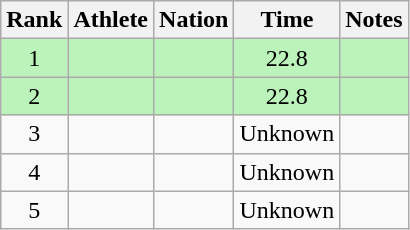<table class="wikitable sortable" style="text-align:center">
<tr>
<th>Rank</th>
<th>Athlete</th>
<th>Nation</th>
<th>Time</th>
<th>Notes</th>
</tr>
<tr style="background:#bbf3bb;">
<td>1</td>
<td align=left></td>
<td align=left></td>
<td>22.8</td>
<td></td>
</tr>
<tr style="background:#bbf3bb;">
<td>2</td>
<td align=left></td>
<td align=left></td>
<td>22.8</td>
<td></td>
</tr>
<tr>
<td>3</td>
<td align=left></td>
<td align=left></td>
<td>Unknown</td>
<td></td>
</tr>
<tr>
<td>4</td>
<td align=left></td>
<td align=left></td>
<td>Unknown</td>
<td></td>
</tr>
<tr>
<td>5</td>
<td align=left></td>
<td align=left></td>
<td>Unknown</td>
<td></td>
</tr>
</table>
